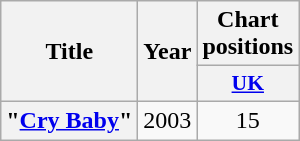<table class="wikitable plainrowheaders" style="text-align: center">
<tr>
<th rowspan="2">Title</th>
<th rowspan="2">Year</th>
<th colspan="1">Chart positions</th>
</tr>
<tr style="font-size:90%;">
<th style="width:4em;"><a href='#'>UK</a><br></th>
</tr>
<tr>
<th scope="row">"<a href='#'>Cry Baby</a>"</th>
<td>2003</td>
<td align="center">15</td>
</tr>
</table>
